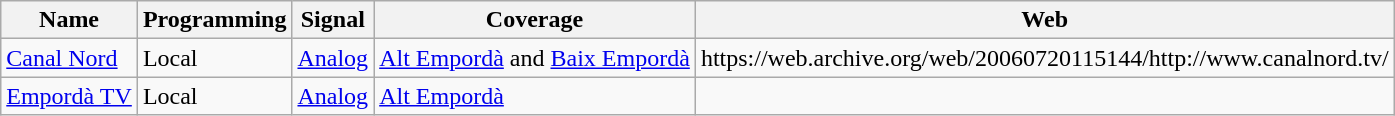<table class="wikitable">
<tr>
<th>Name</th>
<th>Programming</th>
<th>Signal</th>
<th>Coverage</th>
<th>Web</th>
</tr>
<tr>
<td><a href='#'>Canal Nord</a></td>
<td>Local</td>
<td><a href='#'>Analog</a></td>
<td><a href='#'>Alt Empordà</a> and <a href='#'>Baix Empordà</a></td>
<td>https://web.archive.org/web/20060720115144/http://www.canalnord.tv/</td>
</tr>
<tr>
<td><a href='#'>Empordà TV</a></td>
<td>Local</td>
<td><a href='#'>Analog</a></td>
<td><a href='#'>Alt Empordà</a></td>
<td></td>
</tr>
</table>
